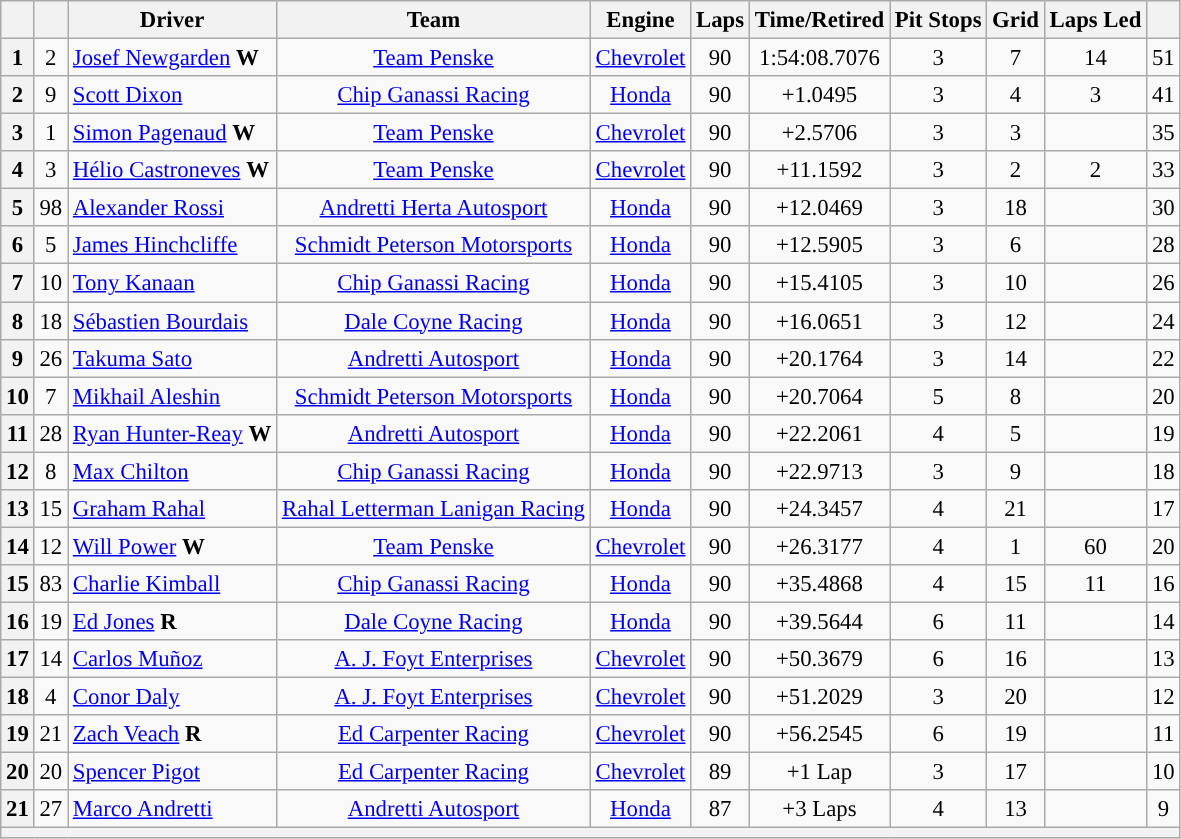<table class="wikitable" style="text-align:center; font-size: 95%;">
<tr>
<th></th>
<th></th>
<th>Driver</th>
<th>Team</th>
<th>Engine</th>
<th>Laps</th>
<th>Time/Retired</th>
<th>Pit Stops</th>
<th>Grid</th>
<th>Laps Led</th>
<th></th>
</tr>
<tr>
<th>1</th>
<td>2</td>
<td align="left"> <a href='#'>Josef Newgarden</a> <strong><span>W</span></strong></td>
<td><a href='#'>Team Penske</a></td>
<td><a href='#'>Chevrolet</a></td>
<td>90</td>
<td>1:54:08.7076</td>
<td>3</td>
<td>7</td>
<td>14</td>
<td>51</td>
</tr>
<tr>
<th>2</th>
<td>9</td>
<td align="left"> <a href='#'>Scott Dixon</a></td>
<td><a href='#'>Chip Ganassi Racing</a></td>
<td><a href='#'>Honda</a></td>
<td>90</td>
<td>+1.0495</td>
<td>3</td>
<td>4</td>
<td>3</td>
<td>41</td>
</tr>
<tr>
<th>3</th>
<td>1</td>
<td align="left"> <a href='#'>Simon Pagenaud</a> <strong><span>W</span></strong></td>
<td><a href='#'>Team Penske</a></td>
<td><a href='#'>Chevrolet</a></td>
<td>90</td>
<td>+2.5706</td>
<td>3</td>
<td>3</td>
<td></td>
<td>35</td>
</tr>
<tr>
<th>4</th>
<td>3</td>
<td align="left"> <a href='#'>Hélio Castroneves</a> <strong><span>W</span></strong></td>
<td><a href='#'>Team Penske</a></td>
<td><a href='#'>Chevrolet</a></td>
<td>90</td>
<td>+11.1592</td>
<td>3</td>
<td>2</td>
<td>2</td>
<td>33</td>
</tr>
<tr>
<th>5</th>
<td>98</td>
<td align="left"> <a href='#'>Alexander Rossi</a></td>
<td><a href='#'>Andretti Herta Autosport</a></td>
<td><a href='#'>Honda</a></td>
<td>90</td>
<td>+12.0469</td>
<td>3</td>
<td>18</td>
<td></td>
<td>30</td>
</tr>
<tr>
<th>6</th>
<td>5</td>
<td align="left"> <a href='#'>James Hinchcliffe</a></td>
<td><a href='#'>Schmidt Peterson Motorsports</a></td>
<td><a href='#'>Honda</a></td>
<td>90</td>
<td>+12.5905</td>
<td>3</td>
<td>6</td>
<td></td>
<td>28</td>
</tr>
<tr>
<th>7</th>
<td>10</td>
<td align="left"> <a href='#'>Tony Kanaan</a></td>
<td><a href='#'>Chip Ganassi Racing</a></td>
<td><a href='#'>Honda</a></td>
<td>90</td>
<td>+15.4105</td>
<td>3</td>
<td>10</td>
<td></td>
<td>26</td>
</tr>
<tr>
<th>8</th>
<td>18</td>
<td align="left"> <a href='#'>Sébastien Bourdais</a></td>
<td><a href='#'>Dale Coyne Racing</a></td>
<td><a href='#'>Honda</a></td>
<td>90</td>
<td>+16.0651</td>
<td>3</td>
<td>12</td>
<td></td>
<td>24</td>
</tr>
<tr>
<th>9</th>
<td>26</td>
<td align="left"> <a href='#'>Takuma Sato</a></td>
<td><a href='#'>Andretti Autosport</a></td>
<td><a href='#'>Honda</a></td>
<td>90</td>
<td>+20.1764</td>
<td>3</td>
<td>14</td>
<td></td>
<td>22</td>
</tr>
<tr>
<th>10</th>
<td>7</td>
<td align="left"> <a href='#'>Mikhail Aleshin</a></td>
<td><a href='#'>Schmidt Peterson Motorsports</a></td>
<td><a href='#'>Honda</a></td>
<td>90</td>
<td>+20.7064</td>
<td>5</td>
<td>8</td>
<td></td>
<td>20</td>
</tr>
<tr>
<th>11</th>
<td>28</td>
<td align="left"> <a href='#'>Ryan Hunter-Reay</a> <strong><span>W</span></strong></td>
<td><a href='#'>Andretti Autosport</a></td>
<td><a href='#'>Honda</a></td>
<td>90</td>
<td>+22.2061</td>
<td>4</td>
<td>5</td>
<td></td>
<td>19</td>
</tr>
<tr>
<th>12</th>
<td>8</td>
<td align="left"> <a href='#'>Max Chilton</a></td>
<td><a href='#'>Chip Ganassi Racing</a></td>
<td><a href='#'>Honda</a></td>
<td>90</td>
<td>+22.9713</td>
<td>3</td>
<td>9</td>
<td></td>
<td>18</td>
</tr>
<tr>
<th>13</th>
<td>15</td>
<td align="left"> <a href='#'>Graham Rahal</a></td>
<td><a href='#'>Rahal Letterman Lanigan Racing</a></td>
<td><a href='#'>Honda</a></td>
<td>90</td>
<td>+24.3457</td>
<td>4</td>
<td>21</td>
<td></td>
<td>17</td>
</tr>
<tr>
<th>14</th>
<td>12</td>
<td align="left"> <a href='#'>Will Power</a> <strong><span>W</span></strong></td>
<td><a href='#'>Team Penske</a></td>
<td><a href='#'>Chevrolet</a></td>
<td>90</td>
<td>+26.3177</td>
<td>4</td>
<td>1</td>
<td>60</td>
<td>20</td>
</tr>
<tr>
<th>15</th>
<td>83</td>
<td align="left"> <a href='#'>Charlie Kimball</a></td>
<td><a href='#'>Chip Ganassi Racing</a></td>
<td><a href='#'>Honda</a></td>
<td>90</td>
<td>+35.4868</td>
<td>4</td>
<td>15</td>
<td>11</td>
<td>16</td>
</tr>
<tr>
<th>16</th>
<td>19</td>
<td align="left"> <a href='#'>Ed Jones</a> <strong><span>R</span></strong></td>
<td><a href='#'>Dale Coyne Racing</a></td>
<td><a href='#'>Honda</a></td>
<td>90</td>
<td>+39.5644</td>
<td>6</td>
<td>11</td>
<td></td>
<td>14</td>
</tr>
<tr>
<th>17</th>
<td>14</td>
<td align="left"> <a href='#'>Carlos Muñoz</a></td>
<td><a href='#'>A. J. Foyt Enterprises</a></td>
<td><a href='#'>Chevrolet</a></td>
<td>90</td>
<td>+50.3679</td>
<td>6</td>
<td>16</td>
<td></td>
<td>13</td>
</tr>
<tr>
<th>18</th>
<td>4</td>
<td align="left"> <a href='#'>Conor Daly</a></td>
<td><a href='#'>A. J. Foyt Enterprises</a></td>
<td><a href='#'>Chevrolet</a></td>
<td>90</td>
<td>+51.2029</td>
<td>3</td>
<td>20</td>
<td></td>
<td>12</td>
</tr>
<tr>
<th>19</th>
<td>21</td>
<td align="left"> <a href='#'>Zach Veach</a> <strong><span>R</span></strong></td>
<td><a href='#'>Ed Carpenter Racing</a></td>
<td><a href='#'>Chevrolet</a></td>
<td>90</td>
<td>+56.2545</td>
<td>6</td>
<td>19</td>
<td></td>
<td>11</td>
</tr>
<tr>
<th>20</th>
<td>20</td>
<td align="left"> <a href='#'>Spencer Pigot</a></td>
<td><a href='#'>Ed Carpenter Racing</a></td>
<td><a href='#'>Chevrolet</a></td>
<td>89</td>
<td>+1 Lap</td>
<td>3</td>
<td>17</td>
<td></td>
<td>10</td>
</tr>
<tr>
<th>21</th>
<td>27</td>
<td align="left"> <a href='#'>Marco Andretti</a></td>
<td><a href='#'>Andretti Autosport</a></td>
<td><a href='#'>Honda</a></td>
<td>87</td>
<td>+3 Laps</td>
<td>4</td>
<td>13</td>
<td></td>
<td>9</td>
</tr>
<tr>
<th colspan=11></th>
</tr>
</table>
